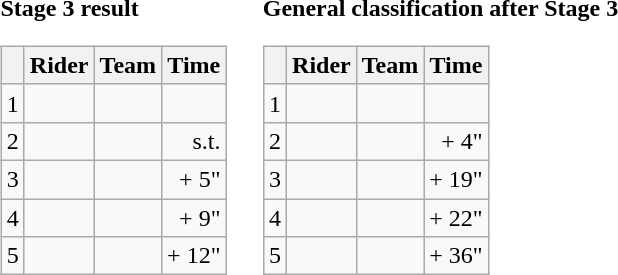<table>
<tr>
<td><strong>Stage 3 result</strong><br><table class="wikitable">
<tr>
<th></th>
<th>Rider</th>
<th>Team</th>
<th>Time</th>
</tr>
<tr>
<td>1</td>
<td></td>
<td></td>
<td align="right"></td>
</tr>
<tr>
<td>2</td>
<td></td>
<td></td>
<td align="right">s.t.</td>
</tr>
<tr>
<td>3</td>
<td></td>
<td></td>
<td align="right">+ 5"</td>
</tr>
<tr>
<td>4</td>
<td></td>
<td></td>
<td align="right">+ 9"</td>
</tr>
<tr>
<td>5</td>
<td></td>
<td></td>
<td align="right">+ 12"</td>
</tr>
</table>
</td>
<td></td>
<td><strong>General classification after Stage 3</strong><br><table class="wikitable">
<tr>
<th></th>
<th>Rider</th>
<th>Team</th>
<th>Time</th>
</tr>
<tr>
<td>1</td>
<td></td>
<td></td>
<td align="right"></td>
</tr>
<tr>
<td>2</td>
<td></td>
<td></td>
<td align="right">+ 4"</td>
</tr>
<tr>
<td>3</td>
<td></td>
<td></td>
<td align="right">+ 19"</td>
</tr>
<tr>
<td>4</td>
<td></td>
<td></td>
<td align="right">+ 22"</td>
</tr>
<tr>
<td>5</td>
<td></td>
<td></td>
<td align="right">+ 36"</td>
</tr>
</table>
</td>
</tr>
</table>
